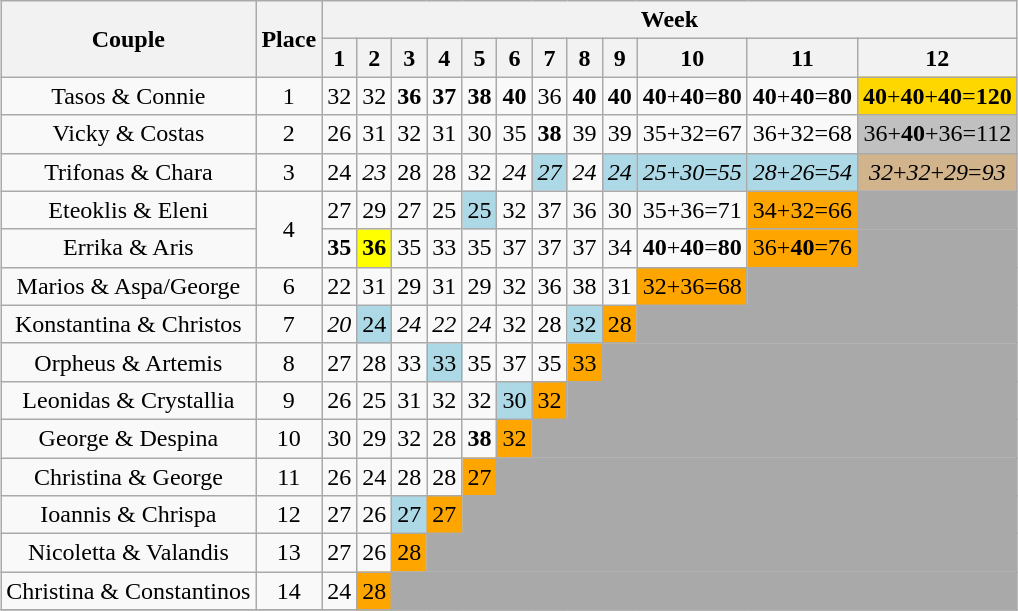<table class="wikitable sortable" style="margin: auto; text-align: center;">
<tr>
<th rowspan="2">Couple</th>
<th rowspan="2">Place</th>
<th colspan="12">Week</th>
</tr>
<tr>
<th>1</th>
<th>2</th>
<th>3</th>
<th>4</th>
<th>5</th>
<th>6</th>
<th>7</th>
<th>8</th>
<th>9</th>
<th>10</th>
<th>11</th>
<th>12</th>
</tr>
<tr>
<td>Tasos & Connie</td>
<td>1</td>
<td>32</td>
<td>32</td>
<td><span><strong>36</strong></span></td>
<td><span><strong>37</strong></span></td>
<td><span><strong>38</strong></span></td>
<td><span><strong>40</strong></span></td>
<td>36</td>
<td><span><strong>40</strong></span></td>
<td><span><strong>40</strong></span></td>
<td><span><strong>40</strong></span>+<span><strong>40</strong></span>=<span><strong>80</strong></span></td>
<td><span><strong>40</strong></span>+<span><strong>40</strong></span>=<span><strong>80</strong></span></td>
<td bgcolor="gold"><span><strong>40</strong></span>+<span><strong>40</strong></span>+<span><strong>40</strong></span>=<span><strong>120</strong></span></td>
</tr>
<tr>
<td>Vicky & Costas</td>
<td>2</td>
<td>26</td>
<td>31</td>
<td>32</td>
<td>31</td>
<td>30</td>
<td>35</td>
<td><span><strong>38</strong></span></td>
<td>39</td>
<td>39</td>
<td>35+32=67</td>
<td>36+32=68</td>
<td bgcolor="silver">36+<span><strong>40</strong></span>+36=112</td>
</tr>
<tr>
<td>Trifonas & Chara</td>
<td>3</td>
<td>24</td>
<td><span><em>23</em></span></td>
<td>28</td>
<td>28</td>
<td>32</td>
<td><span><em>24</em></span></td>
<td bgcolor="lightblue"><span><em>27</em></span></td>
<td><span><em>24</em></span></td>
<td bgcolor="lightblue"><span><em>24</em></span></td>
<td bgcolor="lightblue"><span><em>25</em></span>+<span><em>30</em></span>=<span><em>55</em></span></td>
<td bgcolor="lightblue"><span><em>28</em></span>+<span><em>26</em></span>=<span><em>54</em></span></td>
<td style="background:tan;"><span><em>32</em></span>+<span><em>32</em></span>+<span><em>29</em></span>=<span><em>93</em></span></td>
</tr>
<tr>
<td>Eteoklis & Eleni</td>
<td rowspan="2">4</td>
<td>27</td>
<td>29</td>
<td>27</td>
<td>25</td>
<td bgcolor="lightblue">25</td>
<td>32</td>
<td>37</td>
<td>36</td>
<td>30</td>
<td>35+36=71</td>
<td style="background:orange;">34+32=66</td>
<td style="background:darkgrey;"></td>
</tr>
<tr>
<td>Errika & Aris</td>
<td><span><strong>35</strong></span></td>
<td bgcolor=yellow><span><strong>36</strong></span></td>
<td>35</td>
<td>33</td>
<td>35</td>
<td>37</td>
<td>37</td>
<td>37</td>
<td>34</td>
<td><span><strong>40</strong></span>+<span><strong>40</strong></span>=<span><strong>80</strong></span></td>
<td style="background:orange;">36+<span><strong>40</strong></span>=76</td>
<td style="background:darkgrey;"></td>
</tr>
<tr>
<td>Marios & Aspa/George</td>
<td>6</td>
<td>22</td>
<td>31</td>
<td>29</td>
<td>31</td>
<td>29</td>
<td>32</td>
<td>36</td>
<td>38</td>
<td>31</td>
<td style="background:orange;">32+36=68</td>
<td style="background:darkgrey;" colspan="2"></td>
</tr>
<tr>
<td>Konstantina & Christos</td>
<td>7</td>
<td><span><em>20</em></span></td>
<td bgcolor="lightblue">24</td>
<td><span><em>24</em></span></td>
<td><span><em>22</em></span></td>
<td><span><em>24</em></span></td>
<td>32</td>
<td>28</td>
<td bgcolor="lightblue">32</td>
<td style="background:orange;">28</td>
<td style="background:darkgrey;" colspan="3"></td>
</tr>
<tr>
<td>Orpheus & Artemis</td>
<td>8</td>
<td>27</td>
<td>28</td>
<td>33</td>
<td bgcolor="lightblue">33</td>
<td>35</td>
<td>37</td>
<td>35</td>
<td style="background:orange;">33</td>
<td style="background:darkgrey;" colspan="4"></td>
</tr>
<tr>
<td>Leonidas & Crystallia</td>
<td>9</td>
<td>26</td>
<td>25</td>
<td>31</td>
<td>32</td>
<td>32</td>
<td bgcolor="lightblue">30</td>
<td style="background:orange;">32</td>
<td style="background:darkgrey;" colspan="5"></td>
</tr>
<tr>
<td>George & Despina</td>
<td>10</td>
<td>30</td>
<td>29</td>
<td>32</td>
<td>28</td>
<td><span><strong>38</strong></span></td>
<td style="background:orange;">32</td>
<td style="background:darkgrey;" colspan="6"></td>
</tr>
<tr>
<td>Christina & George</td>
<td>11</td>
<td>26</td>
<td>24</td>
<td>28</td>
<td>28</td>
<td style="background:orange;">27</td>
<td style="background:darkgrey;" colspan="7"></td>
</tr>
<tr>
<td>Ioannis & Chrispa</td>
<td>12</td>
<td>27</td>
<td>26</td>
<td bgcolor="lightblue">27</td>
<td style="background:orange;">27</td>
<td style="background:darkgrey;" colspan="8"></td>
</tr>
<tr>
<td>Nicoletta & Valandis</td>
<td>13</td>
<td>27</td>
<td>26</td>
<td style="background:orange;">28</td>
<td style="background:darkgrey;" colspan="9"></td>
</tr>
<tr>
<td>Christina & Constantinos</td>
<td>14</td>
<td>24</td>
<td style="background:orange;">28</td>
<td style="background:darkgrey;" colspan="10"></td>
</tr>
<tr>
</tr>
</table>
